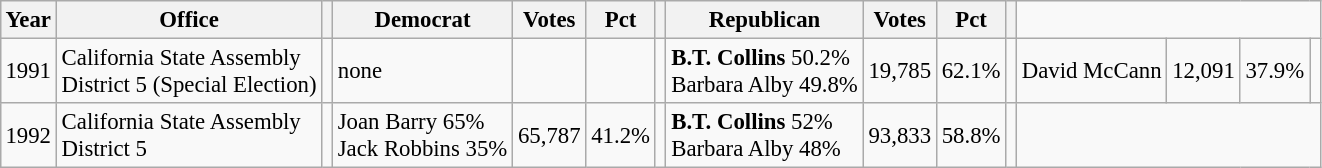<table class="wikitable" style="margin:0.5em ; font-size:95%">
<tr>
<th>Year</th>
<th>Office</th>
<th></th>
<th>Democrat</th>
<th>Votes</th>
<th>Pct</th>
<th></th>
<th>Republican</th>
<th>Votes</th>
<th>Pct</th>
<th></th>
</tr>
<tr>
<td>1991</td>
<td>California State Assembly<br> District 5 (Special Election)</td>
<td></td>
<td>none</td>
<td></td>
<td></td>
<td></td>
<td><strong>B.T. Collins</strong> 50.2% <br>Barbara Alby 49.8%</td>
<td>19,785</td>
<td>62.1%</td>
<td></td>
<td>David McCann</td>
<td>12,091</td>
<td>37.9%</td>
<td></td>
</tr>
<tr>
<td>1992</td>
<td>California State Assembly<br> District 5</td>
<td></td>
<td>Joan Barry 65% <br>Jack Robbins 35%</td>
<td>65,787</td>
<td>41.2%</td>
<td></td>
<td><strong>B.T. Collins</strong> 52% <br>Barbara Alby 48%</td>
<td>93,833</td>
<td>58.8%</td>
<td></td>
</tr>
</table>
